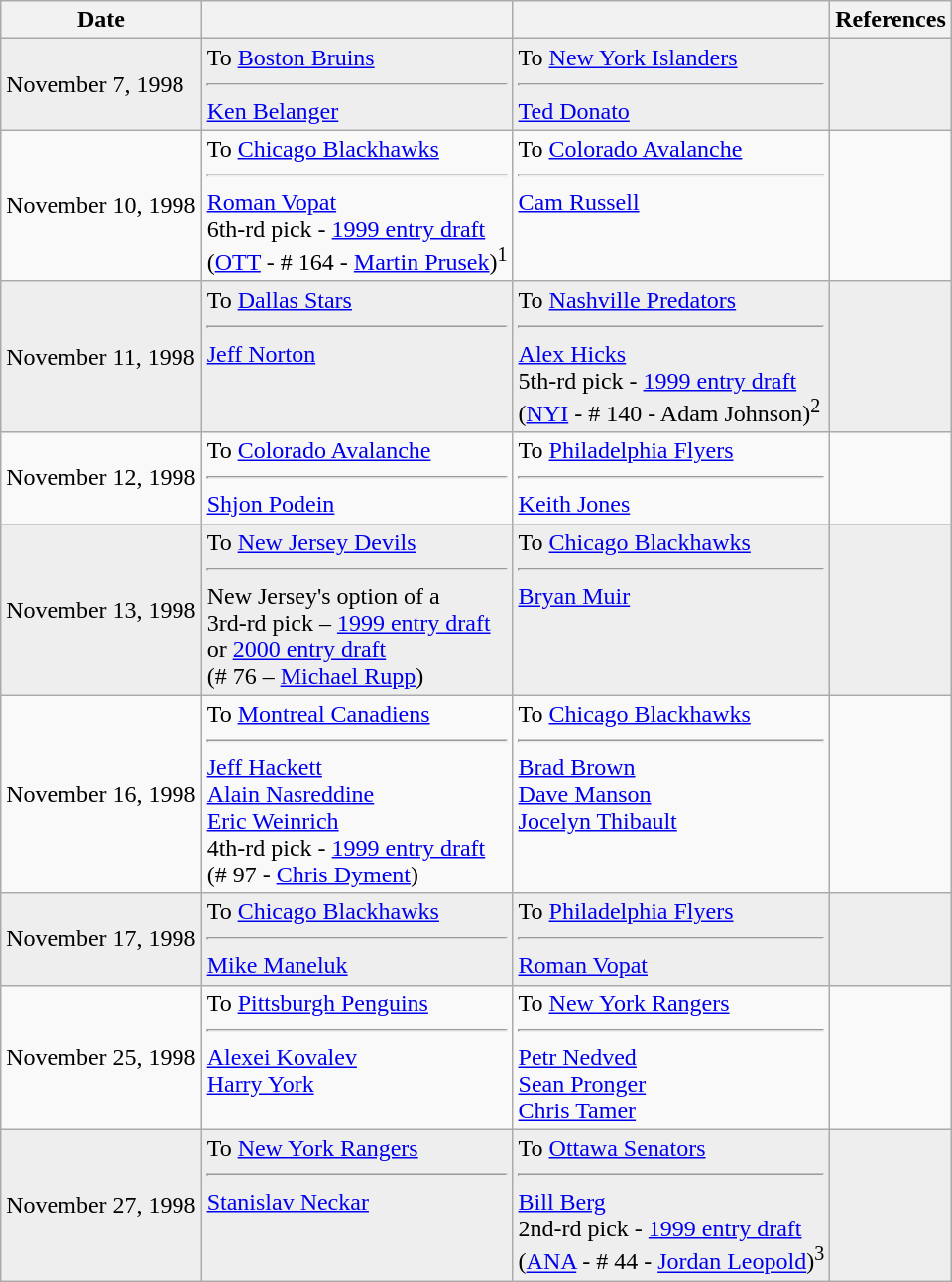<table class="wikitable">
<tr>
<th>Date</th>
<th></th>
<th></th>
<th>References</th>
</tr>
<tr bgcolor="#eeeeee">
<td>November 7, 1998</td>
<td valign="top">To <a href='#'>Boston Bruins</a><hr><a href='#'>Ken Belanger</a></td>
<td valign="top">To <a href='#'>New York Islanders</a><hr><a href='#'>Ted Donato</a></td>
<td></td>
</tr>
<tr>
<td>November 10, 1998</td>
<td valign="top">To <a href='#'>Chicago Blackhawks</a><hr><a href='#'>Roman Vopat</a><br>6th-rd pick - <a href='#'>1999 entry draft</a><br>(<a href='#'>OTT</a> - # 164 - <a href='#'>Martin Prusek</a>)<sup>1</sup></td>
<td valign="top">To <a href='#'>Colorado Avalanche</a><hr><a href='#'>Cam Russell</a></td>
<td></td>
</tr>
<tr bgcolor="#eeeeee">
<td>November 11, 1998</td>
<td valign="top">To <a href='#'>Dallas Stars</a><hr><a href='#'>Jeff Norton</a></td>
<td valign="top">To <a href='#'>Nashville Predators</a><hr><a href='#'>Alex Hicks</a><br>5th-rd pick - <a href='#'>1999 entry draft</a><br>(<a href='#'>NYI</a> - # 140 - Adam Johnson)<sup>2</sup></td>
<td></td>
</tr>
<tr>
<td>November 12, 1998</td>
<td valign="top">To <a href='#'>Colorado Avalanche</a><hr><a href='#'>Shjon Podein</a></td>
<td valign="top">To <a href='#'>Philadelphia Flyers</a><hr><a href='#'>Keith Jones</a></td>
<td></td>
</tr>
<tr bgcolor="#eeeeee">
<td>November 13, 1998</td>
<td valign="top">To <a href='#'>New Jersey Devils</a><hr>New Jersey's option of a<br>3rd-rd pick – <a href='#'>1999 entry draft</a> <br>or <a href='#'>2000 entry draft</a><br>(# 76 – <a href='#'>Michael Rupp</a>)</td>
<td valign="top">To <a href='#'>Chicago Blackhawks</a><hr><a href='#'>Bryan Muir</a></td>
<td></td>
</tr>
<tr>
<td>November 16, 1998</td>
<td valign="top">To <a href='#'>Montreal Canadiens</a><hr><a href='#'>Jeff Hackett</a><br><a href='#'>Alain Nasreddine</a><br><a href='#'>Eric Weinrich</a><br>4th-rd pick - <a href='#'>1999 entry draft</a><br>(# 97 - <a href='#'>Chris Dyment</a>)</td>
<td valign="top">To <a href='#'>Chicago Blackhawks</a><hr><a href='#'>Brad Brown</a><br><a href='#'>Dave Manson</a><br><a href='#'>Jocelyn Thibault</a></td>
<td></td>
</tr>
<tr bgcolor="#eeeeee">
<td>November 17, 1998</td>
<td valign="top">To <a href='#'>Chicago Blackhawks</a><hr><a href='#'>Mike Maneluk</a></td>
<td valign="top">To <a href='#'>Philadelphia Flyers</a><hr><a href='#'>Roman Vopat</a></td>
<td></td>
</tr>
<tr>
<td>November 25, 1998</td>
<td valign="top">To <a href='#'>Pittsburgh Penguins</a><hr><a href='#'>Alexei Kovalev</a><br><a href='#'>Harry York</a></td>
<td valign="top">To <a href='#'>New York Rangers</a><hr><a href='#'>Petr Nedved</a><br><a href='#'>Sean Pronger</a><br><a href='#'>Chris Tamer</a></td>
<td></td>
</tr>
<tr bgcolor="#eeeeee">
<td>November 27, 1998</td>
<td valign="top">To <a href='#'>New York Rangers</a><hr><a href='#'>Stanislav Neckar</a></td>
<td valign="top">To <a href='#'>Ottawa Senators</a><hr><a href='#'>Bill Berg</a><br>2nd-rd pick - <a href='#'>1999 entry draft</a><br>(<a href='#'>ANA</a> - # 44 - <a href='#'>Jordan Leopold</a>)<sup>3</sup></td>
<td></td>
</tr>
</table>
